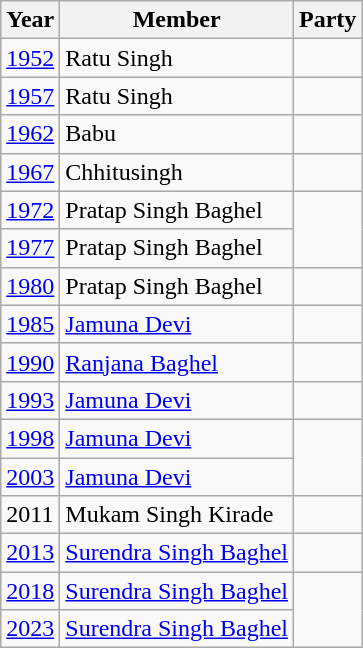<table class="wikitable sortable">
<tr>
<th>Year</th>
<th>Member</th>
<th colspan="2">Party</th>
</tr>
<tr>
<td><a href='#'>1952</a></td>
<td>Ratu Singh</td>
<td></td>
</tr>
<tr>
<td><a href='#'>1957</a></td>
<td>Ratu Singh</td>
<td></td>
</tr>
<tr>
<td><a href='#'>1962</a></td>
<td>Babu</td>
<td></td>
</tr>
<tr>
<td><a href='#'>1967</a></td>
<td>Chhitusingh</td>
<td></td>
</tr>
<tr>
<td><a href='#'>1972</a></td>
<td>Pratap Singh Baghel</td>
</tr>
<tr>
<td><a href='#'>1977</a></td>
<td>Pratap Singh Baghel</td>
</tr>
<tr>
<td><a href='#'>1980</a></td>
<td>Pratap Singh Baghel</td>
<td></td>
</tr>
<tr>
<td><a href='#'>1985</a></td>
<td><a href='#'>Jamuna Devi</a></td>
<td></td>
</tr>
<tr>
<td><a href='#'>1990</a></td>
<td><a href='#'>Ranjana Baghel</a></td>
<td></td>
</tr>
<tr>
<td><a href='#'>1993</a></td>
<td><a href='#'>Jamuna Devi</a></td>
<td></td>
</tr>
<tr>
<td><a href='#'>1998</a></td>
<td><a href='#'>Jamuna Devi</a></td>
</tr>
<tr>
<td><a href='#'>2003</a></td>
<td><a href='#'>Jamuna Devi</a></td>
</tr>
<tr>
<td>2011</td>
<td>Mukam Singh Kirade</td>
<td></td>
</tr>
<tr>
<td><a href='#'>2013</a></td>
<td><a href='#'>Surendra Singh Baghel</a></td>
<td></td>
</tr>
<tr>
<td><a href='#'>2018</a></td>
<td><a href='#'>Surendra Singh Baghel</a></td>
</tr>
<tr>
<td><a href='#'>2023</a></td>
<td><a href='#'>Surendra Singh Baghel</a></td>
</tr>
</table>
